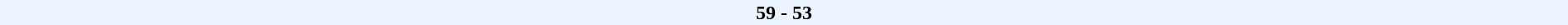<table cellspacing=0 width=100% style=background:#EBF5FF>
<tr>
<td width=22% align=right><strong></strong></td>
<td align=center width=15%><strong>59 - 53 </strong></td>
<td width=22%><strong></strong></td>
</tr>
</table>
